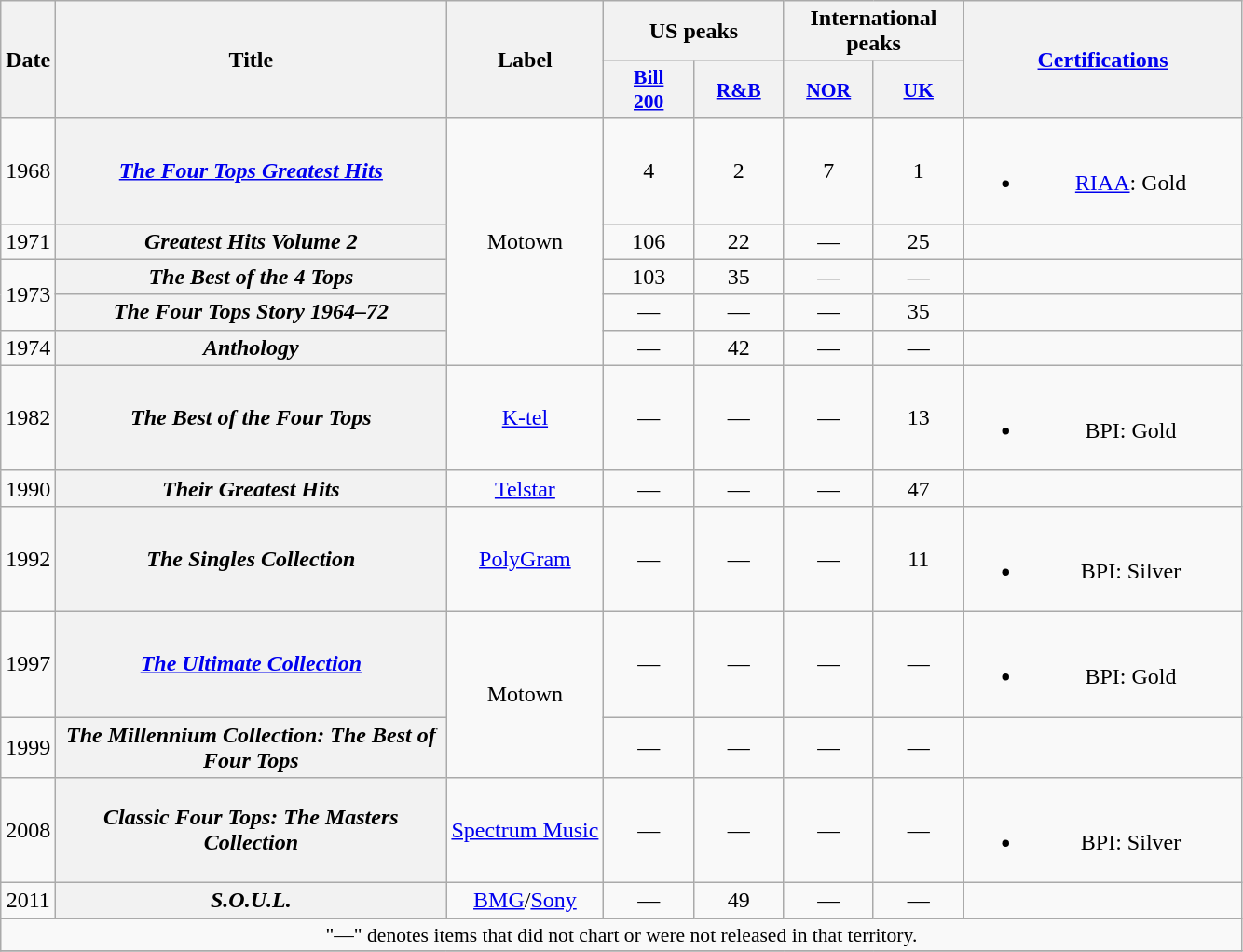<table class="wikitable plainrowheaders" style="text-align:center;">
<tr>
<th scope="col" rowspan="2" style="width:2em;">Date</th>
<th scope="col" rowspan="2" style="width:17em;">Title</th>
<th scope="col" rowspan="2">Label</th>
<th scope="col" colspan="2">US peaks</th>
<th scope="col" colspan="2">International peaks</th>
<th rowspan="2" style="width:12em;"><a href='#'>Certifications</a></th>
</tr>
<tr>
<th scope="col" style="width:4em;font-size:90%;"><a href='#'>Bill<br>200</a></th>
<th scope="col" style="width:4em;font-size:90%;"><a href='#'>R&B</a></th>
<th scope="col" style="width:4em;font-size:90%;"><a href='#'>NOR</a><br></th>
<th scope="col" style="width:4em;font-size:90%;"><a href='#'>UK</a><br></th>
</tr>
<tr>
<td>1968</td>
<th scope="row"><em><a href='#'>The Four Tops Greatest Hits</a></em></th>
<td rowspan="5">Motown</td>
<td>4</td>
<td>2</td>
<td>7</td>
<td>1</td>
<td><br><ul><li><a href='#'>RIAA</a>: Gold</li></ul></td>
</tr>
<tr>
<td>1971</td>
<th scope="row"><em>Greatest Hits Volume 2</em></th>
<td>106</td>
<td>22</td>
<td>—</td>
<td>25</td>
<td></td>
</tr>
<tr>
<td rowspan="2">1973</td>
<th scope="row"><em>The Best of the 4 Tops</em></th>
<td>103</td>
<td>35</td>
<td>—</td>
<td>—</td>
<td></td>
</tr>
<tr>
<th scope="row"><em>The Four Tops Story 1964–72</em></th>
<td>—</td>
<td>—</td>
<td>—</td>
<td>35</td>
<td></td>
</tr>
<tr>
<td>1974</td>
<th scope="row"><em>Anthology</em></th>
<td>—</td>
<td>42</td>
<td>—</td>
<td>—</td>
<td></td>
</tr>
<tr>
<td>1982</td>
<th scope="row"><em>The Best of the Four Tops</em></th>
<td><a href='#'>K-tel</a></td>
<td>—</td>
<td>—</td>
<td>—</td>
<td>13</td>
<td><br><ul><li>BPI: Gold</li></ul></td>
</tr>
<tr>
<td>1990</td>
<th scope="row"><em>Their Greatest Hits</em></th>
<td><a href='#'>Telstar</a></td>
<td>—</td>
<td>—</td>
<td>—</td>
<td>47</td>
<td></td>
</tr>
<tr>
<td>1992</td>
<th scope="row"><em>The Singles Collection</em></th>
<td><a href='#'>PolyGram</a></td>
<td>—</td>
<td>—</td>
<td>—</td>
<td>11</td>
<td><br><ul><li>BPI: Silver</li></ul></td>
</tr>
<tr>
<td>1997</td>
<th scope="row"><em><a href='#'>The Ultimate Collection</a></em></th>
<td rowspan="2">Motown</td>
<td>—</td>
<td>—</td>
<td>—</td>
<td>—</td>
<td><br><ul><li>BPI: Gold</li></ul></td>
</tr>
<tr>
<td>1999</td>
<th scope="row"><em>The Millennium Collection: The Best of Four Tops</em></th>
<td>—</td>
<td>—</td>
<td>—</td>
<td>—</td>
<td></td>
</tr>
<tr>
<td>2008</td>
<th scope="row"><em>Classic Four Tops: The Masters Collection</em></th>
<td><a href='#'>Spectrum Music</a></td>
<td>—</td>
<td>—</td>
<td>—</td>
<td>—</td>
<td><br><ul><li>BPI: Silver</li></ul></td>
</tr>
<tr>
<td>2011</td>
<th scope="row"><em>S.O.U.L.</em></th>
<td><a href='#'>BMG</a>/<a href='#'>Sony</a></td>
<td>—</td>
<td>49</td>
<td>—</td>
<td>—</td>
<td></td>
</tr>
<tr>
<td align="center" colspan="15" style="font-size:90%">"—" denotes items that did not chart or were not released in that territory.</td>
</tr>
<tr>
</tr>
</table>
